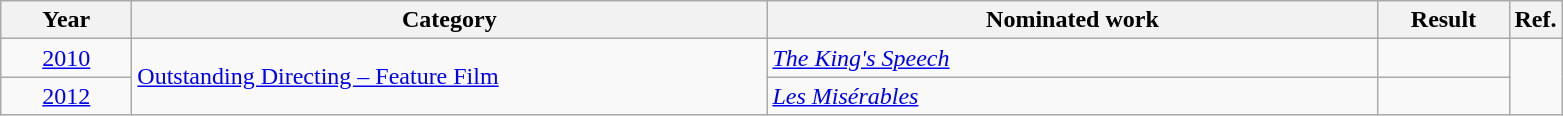<table class=wikitable>
<tr>
<th scope="col" style="width:5em;">Year</th>
<th scope="col" style="width:26em;">Category</th>
<th scope="col" style="width:25em;">Nominated work</th>
<th scope="col" style="width:5em;">Result</th>
<th>Ref.</th>
</tr>
<tr>
<td style="text-align:center;"><a href='#'>2010</a></td>
<td rowspan="2"><a href='#'>Outstanding Directing – Feature Film</a></td>
<td><em><a href='#'>The King's Speech</a></em></td>
<td></td>
<td rowspan="2"></td>
</tr>
<tr>
<td style="text-align:center;"><a href='#'>2012</a></td>
<td><em><a href='#'>Les Misérables</a></em></td>
<td></td>
</tr>
</table>
